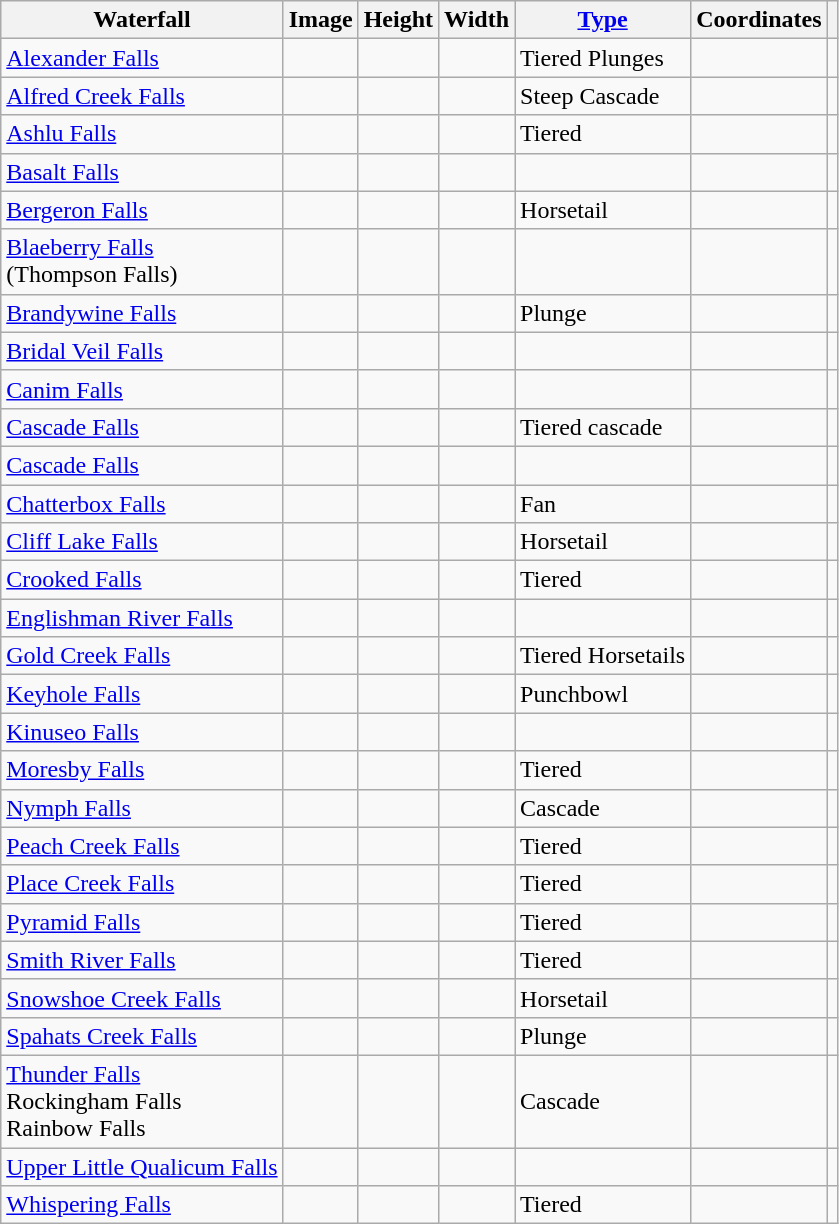<table class="wikitable sortable">
<tr>
<th>Waterfall</th>
<th class=unsortable>Image</th>
<th>Height</th>
<th>Width</th>
<th><a href='#'>Type</a></th>
<th>Coordinates</th>
<th class=unsortable></th>
</tr>
<tr>
<td><a href='#'>Alexander Falls</a></td>
<td></td>
<td></td>
<td></td>
<td>Tiered Plunges</td>
<td></td>
<td></td>
</tr>
<tr>
<td><a href='#'>Alfred Creek Falls</a></td>
<td></td>
<td></td>
<td></td>
<td>Steep Cascade</td>
<td></td>
<td></td>
</tr>
<tr>
<td><a href='#'>Ashlu Falls</a></td>
<td></td>
<td></td>
<td></td>
<td>Tiered</td>
<td></td>
<td></td>
</tr>
<tr>
<td><a href='#'>Basalt Falls</a></td>
<td></td>
<td></td>
<td></td>
<td></td>
<td></td>
<td></td>
</tr>
<tr>
<td><a href='#'>Bergeron Falls</a></td>
<td></td>
<td></td>
<td></td>
<td>Horsetail</td>
<td></td>
<td></td>
</tr>
<tr>
<td><a href='#'>Blaeberry Falls</a><br>(Thompson Falls)</td>
<td></td>
<td></td>
<td></td>
<td></td>
<td></td>
<td></td>
</tr>
<tr>
<td><a href='#'>Brandywine Falls</a></td>
<td></td>
<td></td>
<td></td>
<td>Plunge</td>
<td></td>
<td></td>
</tr>
<tr>
<td><a href='#'>Bridal Veil Falls</a></td>
<td></td>
<td></td>
<td></td>
<td></td>
<td></td>
<td></td>
</tr>
<tr>
<td><a href='#'>Canim Falls</a></td>
<td></td>
<td></td>
<td></td>
<td></td>
<td></td>
<td></td>
</tr>
<tr>
<td><a href='#'>Cascade Falls</a></td>
<td></td>
<td></td>
<td></td>
<td>Tiered cascade</td>
<td></td>
<td></td>
</tr>
<tr>
<td><a href='#'>Cascade Falls</a></td>
<td></td>
<td></td>
<td></td>
<td></td>
<td></td>
<td></td>
</tr>
<tr>
<td><a href='#'>Chatterbox Falls</a></td>
<td></td>
<td></td>
<td></td>
<td>Fan</td>
<td></td>
<td></td>
</tr>
<tr>
<td><a href='#'>Cliff Lake Falls</a></td>
<td></td>
<td></td>
<td></td>
<td>Horsetail</td>
<td></td>
<td></td>
</tr>
<tr>
<td><a href='#'>Crooked Falls</a></td>
<td></td>
<td></td>
<td></td>
<td>Tiered</td>
<td></td>
<td></td>
</tr>
<tr>
<td><a href='#'>Englishman River Falls</a></td>
<td></td>
<td></td>
<td></td>
<td></td>
<td></td>
<td></td>
</tr>
<tr>
<td><a href='#'>Gold Creek Falls</a></td>
<td></td>
<td></td>
<td></td>
<td>Tiered Horsetails</td>
<td></td>
<td></td>
</tr>
<tr>
<td><a href='#'>Keyhole Falls</a></td>
<td></td>
<td></td>
<td></td>
<td>Punchbowl</td>
<td></td>
<td></td>
</tr>
<tr>
<td><a href='#'>Kinuseo Falls</a></td>
<td></td>
<td></td>
<td></td>
<td></td>
<td></td>
<td></td>
</tr>
<tr>
<td><a href='#'>Moresby Falls</a></td>
<td></td>
<td></td>
<td></td>
<td>Tiered</td>
<td></td>
<td></td>
</tr>
<tr>
<td><a href='#'>Nymph Falls</a></td>
<td></td>
<td></td>
<td></td>
<td>Cascade</td>
<td></td>
<td></td>
</tr>
<tr>
<td><a href='#'>Peach Creek Falls</a></td>
<td></td>
<td></td>
<td></td>
<td>Tiered</td>
<td></td>
<td></td>
</tr>
<tr>
<td><a href='#'>Place Creek Falls</a></td>
<td></td>
<td></td>
<td></td>
<td>Tiered</td>
<td></td>
<td></td>
</tr>
<tr>
<td><a href='#'>Pyramid Falls</a></td>
<td></td>
<td></td>
<td></td>
<td>Tiered</td>
<td></td>
<td></td>
</tr>
<tr>
<td><a href='#'>Smith River Falls</a></td>
<td></td>
<td></td>
<td></td>
<td>Tiered</td>
<td></td>
<td></td>
</tr>
<tr>
<td><a href='#'>Snowshoe Creek Falls</a></td>
<td></td>
<td></td>
<td></td>
<td>Horsetail</td>
<td></td>
<td></td>
</tr>
<tr>
<td><a href='#'>Spahats Creek Falls</a></td>
<td></td>
<td></td>
<td></td>
<td>Plunge</td>
<td></td>
<td></td>
</tr>
<tr>
<td><a href='#'>Thunder Falls</a><br>Rockingham Falls<br>Rainbow Falls</td>
<td></td>
<td></td>
<td></td>
<td>Cascade</td>
<td></td>
<td></td>
</tr>
<tr>
<td><a href='#'>Upper Little Qualicum Falls</a></td>
<td></td>
<td></td>
<td></td>
<td></td>
<td></td>
<td></td>
</tr>
<tr>
<td><a href='#'>Whispering Falls</a></td>
<td></td>
<td></td>
<td></td>
<td>Tiered</td>
<td></td>
<td></td>
</tr>
</table>
